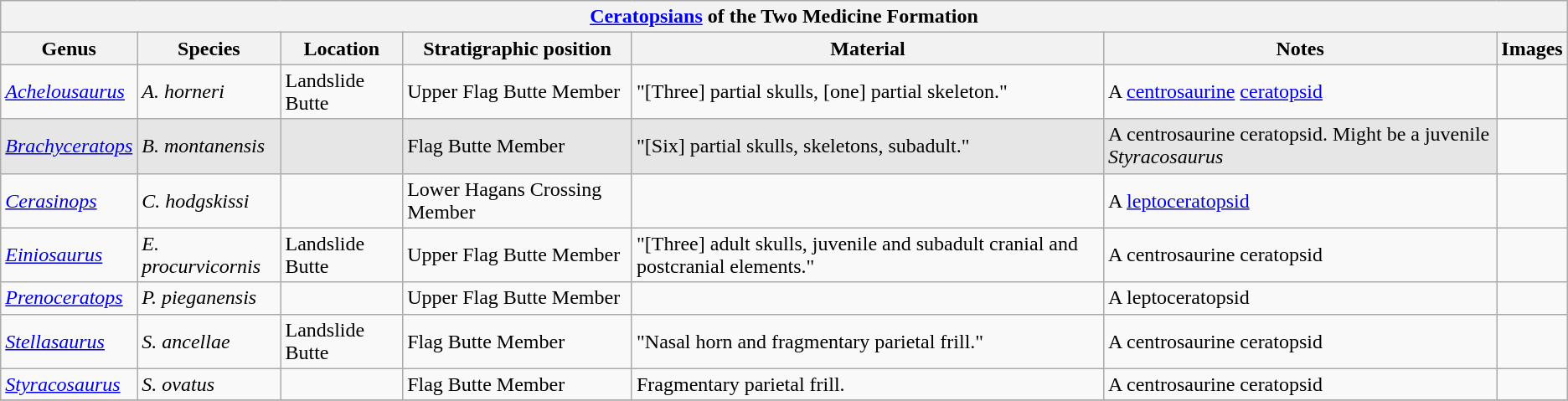<table class="wikitable" align="center">
<tr>
<th colspan="7" align="center"><strong><a href='#'>Ceratopsians</a> of the Two Medicine Formation</strong></th>
</tr>
<tr>
<th>Genus</th>
<th>Species</th>
<th>Location</th>
<th>Stratigraphic position</th>
<th>Material</th>
<th>Notes</th>
<th>Images</th>
</tr>
<tr>
<td><em><a href='#'>Achelousaurus</a></em></td>
<td><em>A. horneri</em></td>
<td>Landslide Butte</td>
<td>Upper Flag Butte Member</td>
<td>"[Three] partial skulls, [one] partial skeleton."</td>
<td>A <a href='#'>centrosaurine</a> <a href='#'>ceratopsid</a></td>
<td></td>
</tr>
<tr>
<td style="background:#E6E6E6;"><em><a href='#'>Brachyceratops</a></em></td>
<td style="background:#E6E6E6;"><em>B. montanensis</em></td>
<td style="background:#E6E6E6;"></td>
<td style="background:#E6E6E6;">Flag Butte Member</td>
<td style="background:#E6E6E6;">"[Six] partial skulls, skeletons, subadult."</td>
<td style="background:#E6E6E6;">A centrosaurine ceratopsid. Might be a juvenile <em>Styracosaurus</em></td>
<td></td>
</tr>
<tr>
<td><em><a href='#'>Cerasinops</a></em></td>
<td><em>C. hodgskissi</em></td>
<td></td>
<td>Lower Hagans Crossing Member</td>
<td></td>
<td>A <a href='#'>leptoceratopsid</a></td>
<td></td>
</tr>
<tr>
<td><em><a href='#'>Einiosaurus</a></em></td>
<td><em>E. procurvicornis</em></td>
<td>Landslide Butte</td>
<td>Upper Flag Butte Member</td>
<td>"[Three] adult skulls, juvenile and subadult cranial and postcranial elements."</td>
<td>A centrosaurine ceratopsid</td>
<td></td>
</tr>
<tr>
<td><em><a href='#'>Prenoceratops</a></em></td>
<td><em>P. pieganensis</em></td>
<td></td>
<td>Upper Flag Butte Member</td>
<td></td>
<td>A leptoceratopsid</td>
<td></td>
</tr>
<tr>
<td><em><a href='#'>Stellasaurus</a></em></td>
<td><em>S. ancellae</em></td>
<td>Landslide Butte</td>
<td>Flag Butte Member</td>
<td>"Nasal horn and fragmentary parietal frill."</td>
<td>A centrosaurine ceratopsid</td>
<td></td>
</tr>
<tr>
<td><em><a href='#'>Styracosaurus</a></em></td>
<td><em>S. ovatus</em></td>
<td></td>
<td>Flag Butte Member</td>
<td>Fragmentary parietal frill.</td>
<td>A centrosaurine ceratopsid</td>
<td></td>
</tr>
<tr>
</tr>
</table>
